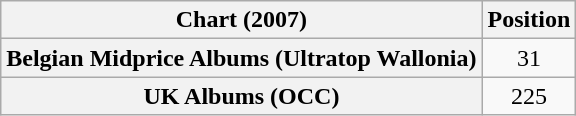<table class="wikitable sortable plainrowheaders" style="text-align:center;">
<tr>
<th scope="col">Chart (2007)</th>
<th scope="col">Position</th>
</tr>
<tr>
<th scope="row">Belgian Midprice Albums (Ultratop Wallonia)</th>
<td>31</td>
</tr>
<tr>
<th scope="row">UK Albums (OCC)</th>
<td>225</td>
</tr>
</table>
